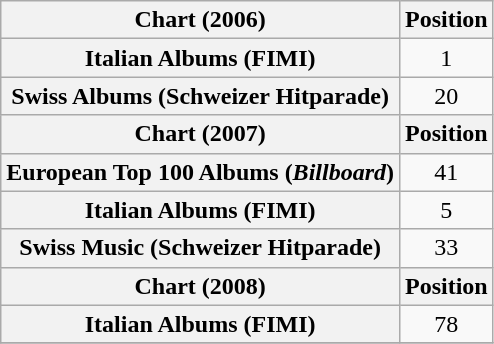<table class="wikitable plainrowheaders" style="text-align:center;">
<tr>
<th>Chart (2006)</th>
<th>Position</th>
</tr>
<tr>
<th scope="row">Italian Albums (FIMI)</th>
<td>1</td>
</tr>
<tr>
<th scope="row">Swiss Albums (Schweizer Hitparade)</th>
<td>20</td>
</tr>
<tr>
<th>Chart (2007)</th>
<th>Position</th>
</tr>
<tr>
<th scope="row">European Top 100 Albums (<em>Billboard</em>)</th>
<td>41</td>
</tr>
<tr>
<th scope="row">Italian Albums (FIMI)</th>
<td>5</td>
</tr>
<tr>
<th scope="row">Swiss Music (Schweizer Hitparade)</th>
<td>33</td>
</tr>
<tr>
<th>Chart (2008)</th>
<th>Position</th>
</tr>
<tr>
<th scope="row">Italian Albums (FIMI)</th>
<td>78</td>
</tr>
<tr>
</tr>
</table>
